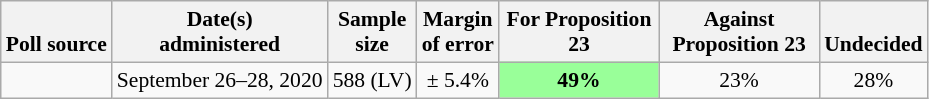<table class="wikitable" style="font-size:90%;text-align:center;">
<tr valign=bottom>
<th>Poll source</th>
<th>Date(s)<br>administered</th>
<th>Sample<br>size</th>
<th>Margin<br>of error</th>
<th style="width:100px;">For Proposition 23</th>
<th style="width:100px;">Against Proposition 23</th>
<th>Undecided</th>
</tr>
<tr>
<td style="text-align:left;"></td>
<td>September 26–28, 2020</td>
<td>588 (LV)</td>
<td>± 5.4%</td>
<td style="background: rgb(153, 255, 153);"><strong>49%</strong></td>
<td>23%</td>
<td>28%</td>
</tr>
</table>
